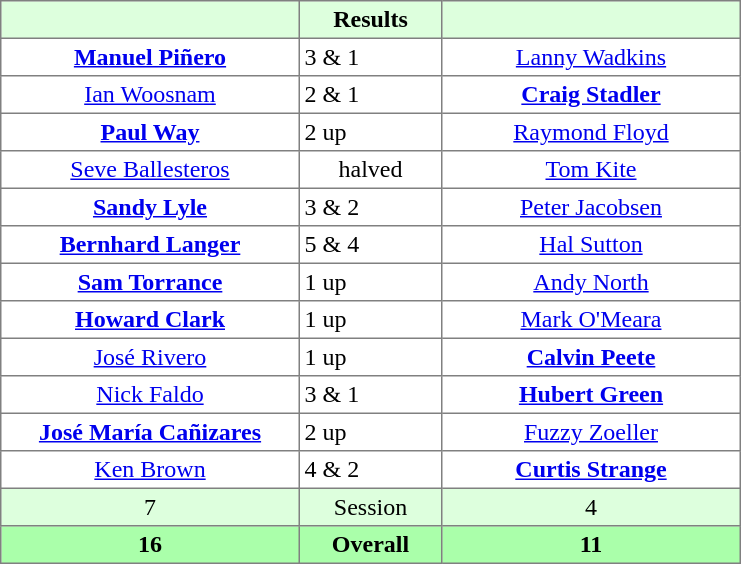<table border="1" cellpadding="3" style="border-collapse: collapse; text-align:center;">
<tr style="background:#dfd;">
<th style="width:12em;"></th>
<th style="width:5.5em;">Results</th>
<th style="width:12em;"></th>
</tr>
<tr>
<td><strong><a href='#'>Manuel Piñero</a></strong></td>
<td align=left> 3 & 1</td>
<td><a href='#'>Lanny Wadkins</a></td>
</tr>
<tr>
<td><a href='#'>Ian Woosnam</a></td>
<td align=left> 2 & 1</td>
<td><strong><a href='#'>Craig Stadler</a></strong></td>
</tr>
<tr>
<td><strong><a href='#'>Paul Way</a></strong></td>
<td align=left> 2 up</td>
<td><a href='#'>Raymond Floyd</a></td>
</tr>
<tr>
<td><a href='#'>Seve Ballesteros</a></td>
<td>halved</td>
<td><a href='#'>Tom Kite</a></td>
</tr>
<tr>
<td><strong><a href='#'>Sandy Lyle</a></strong></td>
<td align=left> 3 & 2</td>
<td><a href='#'>Peter Jacobsen</a></td>
</tr>
<tr>
<td><strong><a href='#'>Bernhard Langer</a></strong></td>
<td align=left> 5 & 4</td>
<td><a href='#'>Hal Sutton</a></td>
</tr>
<tr>
<td><strong><a href='#'>Sam Torrance</a></strong></td>
<td align=left> 1 up</td>
<td><a href='#'>Andy North</a></td>
</tr>
<tr>
<td><strong><a href='#'>Howard Clark</a></strong></td>
<td align=left> 1 up</td>
<td><a href='#'>Mark O'Meara</a></td>
</tr>
<tr>
<td><a href='#'>José Rivero</a></td>
<td align=left> 1 up</td>
<td><strong><a href='#'>Calvin Peete</a></strong></td>
</tr>
<tr>
<td><a href='#'>Nick Faldo</a></td>
<td align=left> 3 & 1</td>
<td><strong><a href='#'>Hubert Green</a></strong></td>
</tr>
<tr>
<td><strong><a href='#'>José María Cañizares</a></strong></td>
<td align=left> 2 up</td>
<td><a href='#'>Fuzzy Zoeller</a></td>
</tr>
<tr>
<td><a href='#'>Ken Brown</a></td>
<td align=left> 4 & 2</td>
<td><strong><a href='#'>Curtis Strange</a></strong></td>
</tr>
<tr style="background:#dfd;">
<td>7</td>
<td>Session</td>
<td>4</td>
</tr>
<tr style="background:#afa;">
<th>16</th>
<th>Overall</th>
<th>11</th>
</tr>
</table>
